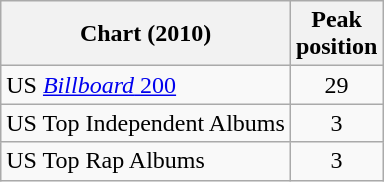<table class="wikitable">
<tr>
<th>Chart (2010)</th>
<th>Peak<br>position</th>
</tr>
<tr>
<td>US <a href='#'><em>Billboard</em> 200</a></td>
<td align="center">29</td>
</tr>
<tr>
<td>US Top Independent Albums</td>
<td align="center">3</td>
</tr>
<tr>
<td>US Top Rap Albums</td>
<td align="center">3</td>
</tr>
</table>
